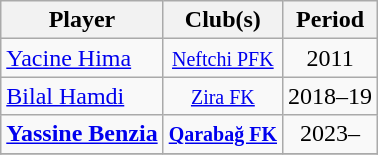<table class="wikitable collapsible collapsed" style="text-align:center">
<tr>
<th scope="col">Player</th>
<th scope="col" class="unsortable">Club(s)</th>
<th scope="col">Period</th>
</tr>
<tr>
<td align="left"><a href='#'>Yacine Hima</a></td>
<td><small><a href='#'>Neftchi PFK</a></small></td>
<td>2011</td>
</tr>
<tr>
<td align="left"><a href='#'>Bilal Hamdi</a></td>
<td><small><a href='#'>Zira FK</a></small></td>
<td>2018–19</td>
</tr>
<tr>
<td align="left"><strong><a href='#'>Yassine Benzia</a></strong></td>
<td><small><strong><a href='#'>Qarabağ FK</a></strong></small></td>
<td>2023–</td>
</tr>
<tr>
</tr>
</table>
